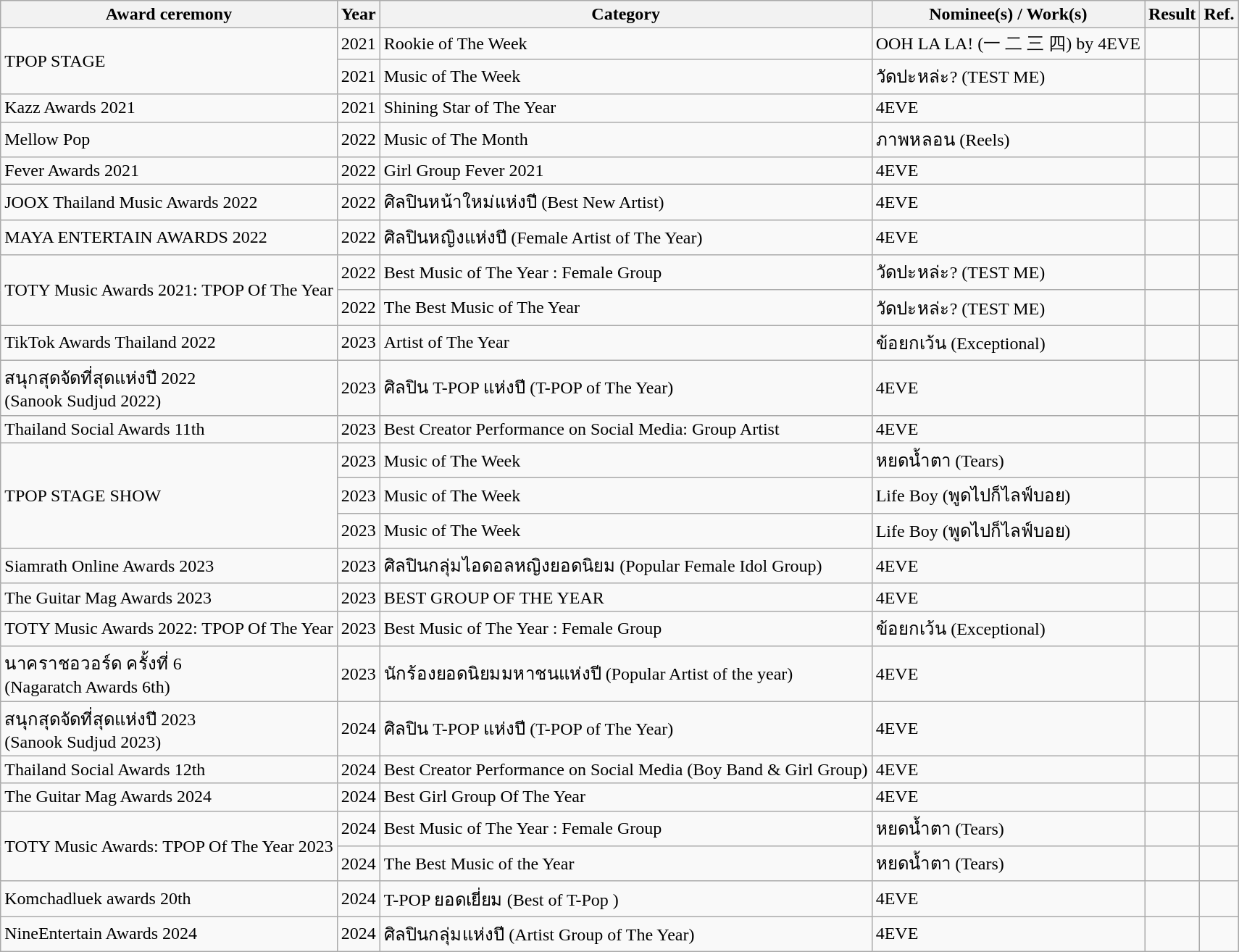<table class="wikitable sortable">
<tr>
<th>Award ceremony</th>
<th>Year</th>
<th>Category</th>
<th>Nominee(s) / Work(s)</th>
<th>Result</th>
<th><abbr>Ref.</abbr></th>
</tr>
<tr>
<td rowspan="2">TPOP STAGE</td>
<td>2021</td>
<td>Rookie of The Week</td>
<td rowspan="1">OOH LA LA! (一 二 三 四) by 4EVE</td>
<td></td>
<td></td>
</tr>
<tr>
<td>2021</td>
<td>Music of The Week</td>
<td rowspan="1">วัดปะหล่ะ? (TEST ME)</td>
<td></td>
<td></td>
</tr>
<tr>
<td rowspan="1">Kazz Awards 2021</td>
<td>2021</td>
<td>Shining Star of The Year</td>
<td>4EVE</td>
<td></td>
<td></td>
</tr>
<tr>
<td rowspan="1">Mellow Pop</td>
<td>2022</td>
<td>Music of The Month</td>
<td>ภาพหลอน (Reels)</td>
<td></td>
<td></td>
</tr>
<tr>
<td rowspan="1">Fever Awards 2021</td>
<td>2022</td>
<td>Girl Group Fever 2021</td>
<td>4EVE</td>
<td></td>
<td></td>
</tr>
<tr>
<td>JOOX Thailand Music Awards 2022</td>
<td>2022</td>
<td>ศิลปินหน้าใหม่แห่งปี (Best New Artist)</td>
<td>4EVE</td>
<td></td>
<td></td>
</tr>
<tr>
<td>MAYA ENTERTAIN AWARDS 2022</td>
<td>2022</td>
<td>ศิลปินหญิงแห่งปี (Female Artist of The Year)</td>
<td>4EVE</td>
<td></td>
<td></td>
</tr>
<tr>
<td rowspan="2">TOTY Music Awards 2021: TPOP Of The Year</td>
<td>2022</td>
<td>Best Music of The Year : Female Group</td>
<td rowspan="1">วัดปะหล่ะ? (TEST ME)</td>
<td></td>
<td></td>
</tr>
<tr>
<td>2022</td>
<td>The Best Music of The Year</td>
<td rowspan="1">วัดปะหล่ะ? (TEST ME)</td>
<td></td>
<td></td>
</tr>
<tr>
<td>TikTok Awards Thailand 2022</td>
<td>2023</td>
<td>Artist of The Year</td>
<td>ข้อยกเว้น (Exceptional)</td>
<td></td>
<td></td>
</tr>
<tr>
<td>สนุกสุดจัดที่สุดแห่งปี 2022<br>(Sanook Sudjud 2022)</td>
<td>2023</td>
<td>ศิลปิน T-POP แห่งปี (T-POP of The Year)</td>
<td>4EVE</td>
<td></td>
<td></td>
</tr>
<tr>
<td>Thailand Social Awards 11th</td>
<td>2023</td>
<td>Best Creator Performance on Social Media: Group Artist</td>
<td>4EVE</td>
<td></td>
<td></td>
</tr>
<tr>
<td rowspan="3">TPOP STAGE SHOW</td>
<td>2023</td>
<td>Music of The Week</td>
<td>หยดน้ำตา (Tears)</td>
<td></td>
<td></td>
</tr>
<tr>
<td>2023</td>
<td>Music of The Week</td>
<td>Life Boy (พูดไปก็ไลฟ์บอย)</td>
<td></td>
<td></td>
</tr>
<tr>
<td>2023</td>
<td>Music of The Week</td>
<td>Life Boy (พูดไปก็ไลฟ์บอย)</td>
<td></td>
<td></td>
</tr>
<tr>
<td>Siamrath Online Awards 2023</td>
<td>2023</td>
<td>ศิลปินกลุ่มไอดอลหญิงยอดนิยม (Popular Female Idol Group)</td>
<td>4EVE</td>
<td></td>
<td></td>
</tr>
<tr>
<td>The Guitar Mag Awards 2023</td>
<td>2023</td>
<td>BEST GROUP OF THE YEAR</td>
<td>4EVE</td>
<td></td>
<td></td>
</tr>
<tr>
<td>TOTY Music Awards 2022: TPOP Of The Year</td>
<td>2023</td>
<td>Best Music of The Year : Female Group</td>
<td>ข้อยกเว้น (Exceptional)</td>
<td></td>
<td></td>
</tr>
<tr>
<td>นาคราชอวอร์ด ครั้งที่ 6<br>(Nagaratch Awards 6th)</td>
<td>2023</td>
<td>นักร้องยอดนิยมมหาชนแห่งปี (Popular Artist of the year)</td>
<td>4EVE</td>
<td></td>
<td></td>
</tr>
<tr>
<td>สนุกสุดจัดที่สุดแห่งปี 2023<br>(Sanook Sudjud 2023)</td>
<td>2024</td>
<td>ศิลปิน T-POP แห่งปี (T-POP of The Year)</td>
<td>4EVE</td>
<td></td>
<td></td>
</tr>
<tr>
<td>Thailand Social Awards 12th</td>
<td>2024</td>
<td>Best Creator Performance on Social Media (Boy Band & Girl Group)</td>
<td>4EVE</td>
<td></td>
<td></td>
</tr>
<tr>
<td>The Guitar Mag Awards 2024</td>
<td>2024</td>
<td>Best Girl Group Of The Year</td>
<td>4EVE</td>
<td></td>
<td></td>
</tr>
<tr>
<td rowspan="2">TOTY Music Awards: TPOP Of The Year 2023</td>
<td>2024</td>
<td>Best Music of The Year : Female Group</td>
<td>หยดน้ำตา (Tears)</td>
<td></td>
<td></td>
</tr>
<tr>
<td>2024</td>
<td>The Best Music of the Year</td>
<td>หยดน้ำตา (Tears)</td>
<td></td>
<td></td>
</tr>
<tr>
<td>Komchadluek awards 20th</td>
<td>2024</td>
<td>T-POP ยอดเยี่ยม (Best of T-Pop )</td>
<td>4EVE</td>
<td></td>
<td></td>
</tr>
<tr>
<td>NineEntertain Awards 2024</td>
<td>2024</td>
<td>ศิลปินกลุ่มแห่งปี (Artist Group of The Year)</td>
<td>4EVE</td>
<td></td>
<td></td>
</tr>
</table>
